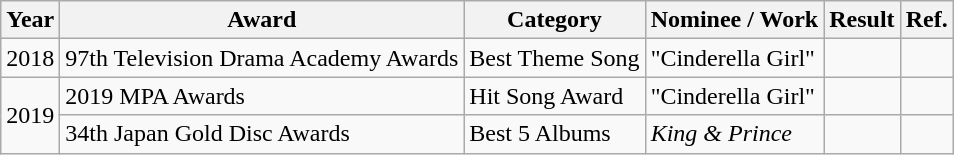<table class="wikitable">
<tr>
<th>Year</th>
<th>Award</th>
<th>Category</th>
<th>Nominee / Work</th>
<th>Result</th>
<th>Ref.</th>
</tr>
<tr>
<td>2018</td>
<td>97th Television Drama Academy Awards</td>
<td>Best Theme Song</td>
<td>"Cinderella Girl"</td>
<td></td>
<td></td>
</tr>
<tr>
<td rowspan="2">2019</td>
<td>2019 MPA Awards</td>
<td>Hit Song Award</td>
<td>"Cinderella Girl"</td>
<td></td>
<td></td>
</tr>
<tr>
<td>34th Japan Gold Disc Awards</td>
<td>Best 5 Albums</td>
<td><em>King & Prince</em></td>
<td></td>
<td></td>
</tr>
</table>
